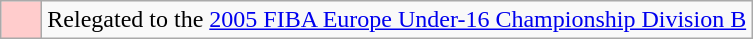<table class="wikitable">
<tr>
<td bgcolor=#ffcccc width=20px></td>
<td>Relegated to the <a href='#'>2005 FIBA Europe Under-16 Championship Division B</a></td>
</tr>
</table>
